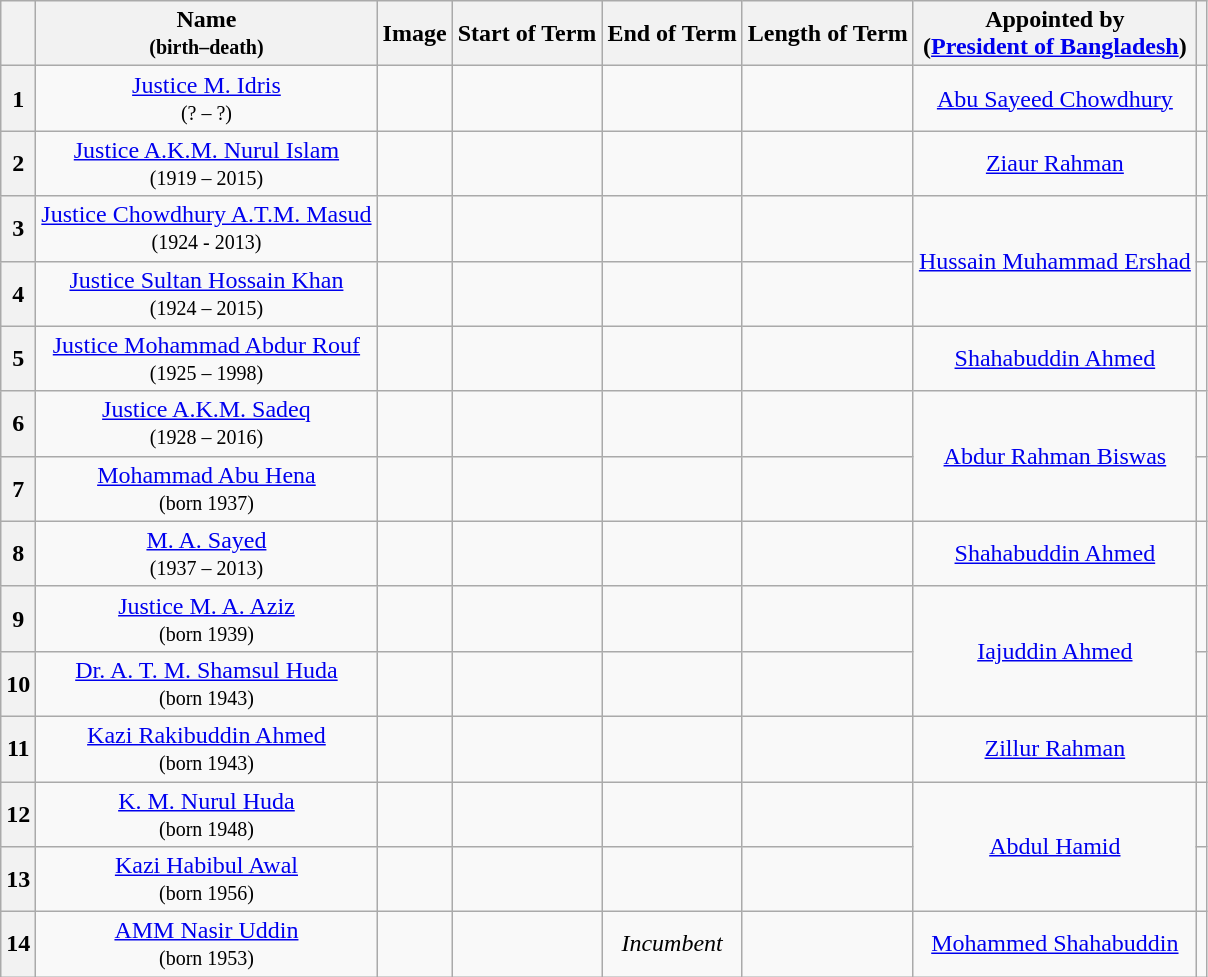<table class="wikitable sortable" style="text-align:center">
<tr>
<th scope=col></th>
<th scope=col>Name<br><small>(birth–death)</small></th>
<th scope=col  class=unsortable>Image</th>
<th scope=col>Start of Term</th>
<th scope=col>End of Term</th>
<th scope=col>Length of Term</th>
<th scope=col>Appointed by<br>(<a href='#'>President of Bangladesh</a>)</th>
<th scope=col class=unsortable></th>
</tr>
<tr>
<th scope=row>1</th>
<td><a href='#'>Justice M. Idris</a><br><small>(? – ?)</small></td>
<td></td>
<td></td>
<td></td>
<td></td>
<td><a href='#'>Abu Sayeed Chowdhury</a></td>
<td></td>
</tr>
<tr>
<th scope=row>2</th>
<td><a href='#'>Justice A.K.M. Nurul Islam</a><br><small>(1919 – 2015)</small></td>
<td></td>
<td></td>
<td></td>
<td></td>
<td><a href='#'>Ziaur Rahman</a></td>
<td></td>
</tr>
<tr>
<th scope=row>3</th>
<td><a href='#'>Justice Chowdhury A.T.M. Masud</a><br><small>(1924 - 2013)</small></td>
<td></td>
<td></td>
<td></td>
<td></td>
<td rowspan="2"><a href='#'>Hussain Muhammad Ershad</a></td>
<td></td>
</tr>
<tr>
<th scope=row>4</th>
<td><a href='#'>Justice Sultan Hossain Khan</a><br><small>(1924 – 2015)</small></td>
<td></td>
<td></td>
<td></td>
<td></td>
<td></td>
</tr>
<tr>
<th scope=row>5</th>
<td><a href='#'>Justice Mohammad Abdur Rouf</a><br><small>(1925 – 1998)</small></td>
<td></td>
<td></td>
<td></td>
<td></td>
<td><a href='#'>Shahabuddin Ahmed</a></td>
<td></td>
</tr>
<tr>
<th scope=row>6</th>
<td><a href='#'>Justice A.K.M. Sadeq</a><br><small>(1928 – 2016)</small></td>
<td></td>
<td></td>
<td></td>
<td></td>
<td rowspan="2"><a href='#'>Abdur Rahman Biswas</a></td>
<td></td>
</tr>
<tr>
<th scope=row>7</th>
<td><a href='#'>Mohammad Abu Hena</a><br><small>(born 1937)</small></td>
<td></td>
<td></td>
<td></td>
<td></td>
<td></td>
</tr>
<tr>
<th scope=row>8</th>
<td><a href='#'>M. A. Sayed</a><br><small>(1937 – 2013)</small></td>
<td></td>
<td></td>
<td></td>
<td></td>
<td><a href='#'>Shahabuddin Ahmed</a></td>
<td></td>
</tr>
<tr>
<th scope=row>9</th>
<td><a href='#'>Justice M. A. Aziz</a><br><small>(born 1939)</small></td>
<td></td>
<td></td>
<td></td>
<td></td>
<td rowspan="2"><a href='#'>Iajuddin Ahmed</a></td>
<td></td>
</tr>
<tr>
<th scope=row>10</th>
<td><a href='#'>Dr. A. T. M. Shamsul Huda</a><br><small>(born 1943)</small></td>
<td></td>
<td></td>
<td></td>
<td></td>
<td></td>
</tr>
<tr>
<th scope=row>11</th>
<td><a href='#'>Kazi Rakibuddin Ahmed</a><br><small>(born 1943)</small></td>
<td></td>
<td></td>
<td></td>
<td></td>
<td><a href='#'>Zillur Rahman</a></td>
<td></td>
</tr>
<tr>
<th scope=row>12</th>
<td><a href='#'>K. M. Nurul Huda</a><br><small>(born 1948)</small></td>
<td></td>
<td></td>
<td></td>
<td></td>
<td rowspan="2"><a href='#'>Abdul Hamid</a></td>
<td></td>
</tr>
<tr>
<th scope=row>13</th>
<td><a href='#'>Kazi Habibul Awal</a><br><small>(born 1956)</small></td>
<td></td>
<td></td>
<td></td>
<td></td>
<td></td>
</tr>
<tr>
<th scope=row>14</th>
<td><a href='#'>AMM Nasir Uddin</a><br><small>(born 1953)</small></td>
<td></td>
<td></td>
<td><em>Incumbent</em></td>
<td></td>
<td><a href='#'>Mohammed Shahabuddin</a></td>
<td></td>
</tr>
</table>
